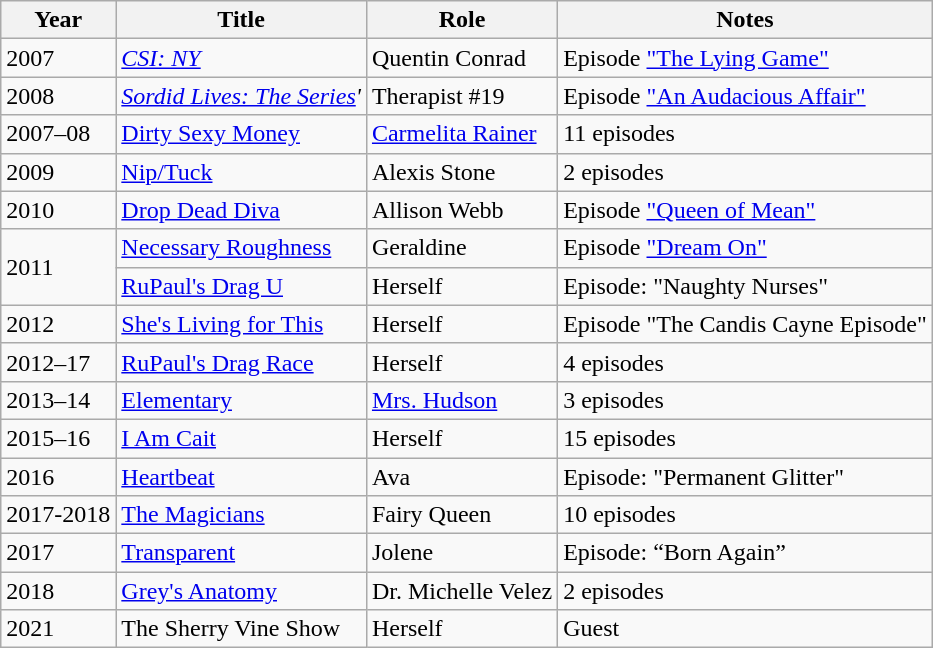<table class="wikitable sortable">
<tr>
<th>Year</th>
<th>Title</th>
<th>Role</th>
<th class="unsortable">Notes</th>
</tr>
<tr>
<td>2007</td>
<td><em><a href='#'>CSI: NY</a></em></td>
<td>Quentin Conrad</td>
<td>Episode <a href='#'>"The Lying Game"</a></td>
</tr>
<tr>
<td>2008</td>
<td><em><a href='#'>Sordid Lives: The Series</a>'</td>
<td>Therapist #19</td>
<td>Episode <a href='#'>"An Audacious Affair"</a></td>
</tr>
<tr>
<td>2007–08</td>
<td></em><a href='#'>Dirty Sexy Money</a><em></td>
<td><a href='#'>Carmelita Rainer</a></td>
<td>11 episodes</td>
</tr>
<tr>
<td>2009</td>
<td></em><a href='#'>Nip/Tuck</a><em></td>
<td>Alexis Stone</td>
<td>2 episodes</td>
</tr>
<tr>
<td>2010</td>
<td></em><a href='#'>Drop Dead Diva</a><em></td>
<td>Allison Webb</td>
<td>Episode <a href='#'>"Queen of Mean"</a></td>
</tr>
<tr>
<td rowspan="2">2011</td>
<td></em><a href='#'>Necessary Roughness</a><em></td>
<td>Geraldine</td>
<td>Episode <a href='#'>"Dream On"</a></td>
</tr>
<tr>
<td></em><a href='#'>RuPaul's Drag U</a><em></td>
<td>Herself</td>
<td>Episode: "Naughty Nurses"</td>
</tr>
<tr>
<td>2012</td>
<td></em><a href='#'>She's Living for This</a><em></td>
<td>Herself</td>
<td>Episode "The Candis Cayne Episode"</td>
</tr>
<tr>
<td>2012–17</td>
<td></em><a href='#'>RuPaul's Drag Race</a><em></td>
<td>Herself</td>
<td>4 episodes</td>
</tr>
<tr>
<td>2013–14</td>
<td></em><a href='#'>Elementary</a><em></td>
<td><a href='#'>Mrs. Hudson</a></td>
<td>3 episodes</td>
</tr>
<tr>
<td>2015–16</td>
<td></em><a href='#'>I Am Cait</a><em></td>
<td>Herself</td>
<td>15 episodes</td>
</tr>
<tr>
<td>2016</td>
<td></em><a href='#'>Heartbeat</a><em></td>
<td>Ava</td>
<td>Episode: "Permanent Glitter"</td>
</tr>
<tr>
<td>2017-2018</td>
<td></em><a href='#'>The Magicians</a><em></td>
<td>Fairy Queen</td>
<td>10 episodes</td>
</tr>
<tr>
<td>2017</td>
<td></em><a href='#'>Transparent</a><em></td>
<td>Jolene</td>
<td>Episode: “Born Again”</td>
</tr>
<tr>
<td>2018</td>
<td></em><a href='#'>Grey's Anatomy</a><em></td>
<td>Dr. Michelle Velez</td>
<td>2 episodes</td>
</tr>
<tr>
<td>2021</td>
<td></em>The Sherry Vine Show<em></td>
<td>Herself</td>
<td>Guest</td>
</tr>
</table>
